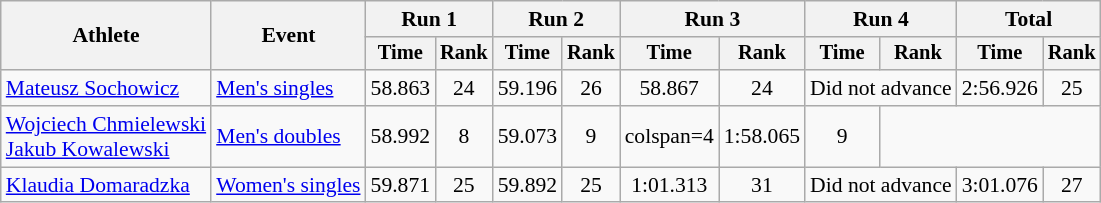<table class="wikitable" style="font-size:90%; text-align:center">
<tr>
<th rowspan=2>Athlete</th>
<th rowspan=2>Event</th>
<th colspan=2>Run 1</th>
<th colspan=2>Run 2</th>
<th colspan=2>Run 3</th>
<th colspan=2>Run 4</th>
<th colspan=2>Total</th>
</tr>
<tr style="font-size:95%">
<th>Time</th>
<th>Rank</th>
<th>Time</th>
<th>Rank</th>
<th>Time</th>
<th>Rank</th>
<th>Time</th>
<th>Rank</th>
<th>Time</th>
<th>Rank</th>
</tr>
<tr>
<td align=left><a href='#'>Mateusz Sochowicz</a></td>
<td align=left><a href='#'>Men's singles</a></td>
<td>58.863</td>
<td>24</td>
<td>59.196</td>
<td>26</td>
<td>58.867</td>
<td>24</td>
<td colspan=2>Did not advance</td>
<td>2:56.926</td>
<td>25</td>
</tr>
<tr>
<td align=left><a href='#'>Wojciech Chmielewski</a><br><a href='#'>Jakub Kowalewski</a></td>
<td align=left><a href='#'>Men's doubles</a></td>
<td>58.992</td>
<td>8</td>
<td>59.073</td>
<td>9</td>
<td>colspan=4 </td>
<td>1:58.065</td>
<td>9</td>
</tr>
<tr>
<td align=left><a href='#'>Klaudia Domaradzka</a></td>
<td align=left><a href='#'>Women's singles</a></td>
<td>59.871</td>
<td>25</td>
<td>59.892</td>
<td>25</td>
<td>1:01.313</td>
<td>31</td>
<td colspan=2>Did not advance</td>
<td>3:01.076</td>
<td>27</td>
</tr>
</table>
